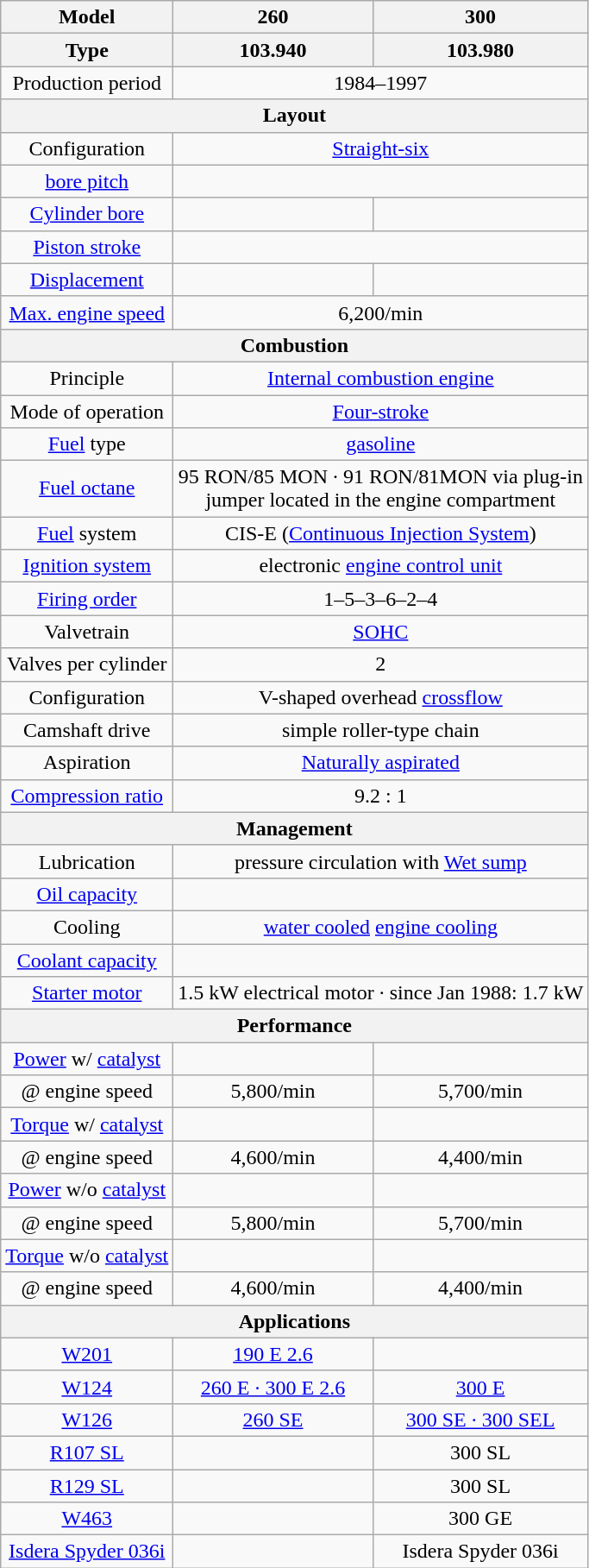<table class=wikitable style="text-align:center">
<tr>
<th>Model</th>
<th>260</th>
<th>300</th>
</tr>
<tr>
<th>Type</th>
<th>103.940</th>
<th>103.980</th>
</tr>
<tr>
<td>Production period</td>
<td colspan=2>1984–1997</td>
</tr>
<tr>
<th colspan=3>Layout</th>
</tr>
<tr>
<td>Configuration</td>
<td colspan=2><a href='#'>Straight-six</a></td>
</tr>
<tr>
<td><a href='#'>bore pitch</a></td>
<td colspan=2></td>
</tr>
<tr>
<td><a href='#'>Cylinder bore</a></td>
<td></td>
<td></td>
</tr>
<tr>
<td><a href='#'>Piston stroke</a></td>
<td colspan=2></td>
</tr>
<tr>
<td><a href='#'>Displacement</a></td>
<td></td>
<td></td>
</tr>
<tr>
<td><a href='#'>Max. engine speed</a></td>
<td colspan=2>6,200/min</td>
</tr>
<tr>
<th colspan=3>Combustion</th>
</tr>
<tr>
<td>Principle</td>
<td colspan=2><a href='#'>Internal combustion engine</a></td>
</tr>
<tr>
<td>Mode of operation</td>
<td colspan=2><a href='#'>Four-stroke</a></td>
</tr>
<tr>
<td><a href='#'>Fuel</a> type</td>
<td colspan=2><a href='#'>gasoline</a></td>
</tr>
<tr>
<td><a href='#'>Fuel octane</a></td>
<td colspan=2>95 RON/85 MON · 91 RON/81MON via plug-in <br> jumper located in the engine compartment</td>
</tr>
<tr>
<td><a href='#'>Fuel</a> system</td>
<td colspan=2>CIS-E (<a href='#'>Continuous Injection System</a>)</td>
</tr>
<tr>
<td><a href='#'>Ignition system</a></td>
<td colspan=2>electronic <a href='#'>engine control unit</a></td>
</tr>
<tr>
<td><a href='#'>Firing order</a></td>
<td colspan=2>1–5–3–6–2–4</td>
</tr>
<tr>
<td>Valvetrain</td>
<td colspan=2><a href='#'>SOHC</a></td>
</tr>
<tr>
<td>Valves per cylinder</td>
<td colspan=2>2</td>
</tr>
<tr>
<td>Configuration</td>
<td colspan=2>V-shaped overhead <a href='#'>crossflow</a></td>
</tr>
<tr>
<td>Camshaft drive</td>
<td colspan=2>simple roller-type chain</td>
</tr>
<tr>
<td>Aspiration</td>
<td colspan=2><a href='#'>Naturally aspirated</a></td>
</tr>
<tr>
<td><a href='#'>Compression ratio</a></td>
<td colspan=2>9.2 : 1</td>
</tr>
<tr>
<th colspan=3>Management</th>
</tr>
<tr>
<td>Lubrication</td>
<td colspan=2>pressure circulation with <a href='#'>Wet sump</a></td>
</tr>
<tr>
<td><a href='#'>Oil capacity</a></td>
<td colspan=2></td>
</tr>
<tr>
<td>Cooling</td>
<td colspan=2><a href='#'>water cooled</a> <a href='#'>engine cooling</a></td>
</tr>
<tr>
<td><a href='#'>Coolant capacity</a></td>
<td colspan=2></td>
</tr>
<tr>
<td><a href='#'>Starter motor</a></td>
<td colspan=2>1.5 kW electrical motor · since Jan 1988: 1.7 kW</td>
</tr>
<tr>
<th colspan=3>Performance</th>
</tr>
<tr>
<td><a href='#'>Power</a> w/ <a href='#'>catalyst</a></td>
<td></td>
<td></td>
</tr>
<tr>
<td>@ engine speed</td>
<td>5,800/min</td>
<td>5,700/min</td>
</tr>
<tr>
<td><a href='#'>Torque</a> w/ <a href='#'>catalyst</a></td>
<td></td>
<td></td>
</tr>
<tr>
<td>@ engine speed</td>
<td>4,600/min</td>
<td>4,400/min</td>
</tr>
<tr>
<td><a href='#'>Power</a> w/o <a href='#'>catalyst</a></td>
<td></td>
<td></td>
</tr>
<tr>
<td>@ engine speed</td>
<td>5,800/min</td>
<td>5,700/min</td>
</tr>
<tr>
<td><a href='#'>Torque</a> w/o <a href='#'>catalyst</a></td>
<td></td>
<td></td>
</tr>
<tr>
<td>@ engine speed</td>
<td>4,600/min</td>
<td>4,400/min</td>
</tr>
<tr>
<th colspan=3>Applications</th>
</tr>
<tr>
<td><a href='#'>W201</a></td>
<td><a href='#'>190 E 2.6</a></td>
</tr>
<tr>
<td><a href='#'>W124</a></td>
<td><a href='#'>260 E · 300 E 2.6</a></td>
<td><a href='#'>300 E</a></td>
</tr>
<tr>
<td><a href='#'>W126</a></td>
<td><a href='#'>260 SE</a></td>
<td><a href='#'>300 SE · 300 SEL</a></td>
</tr>
<tr>
<td><a href='#'>R107 SL</a></td>
<td></td>
<td>300 SL</td>
</tr>
<tr>
<td><a href='#'>R129 SL</a></td>
<td></td>
<td>300 SL</td>
</tr>
<tr>
<td><a href='#'>W463</a></td>
<td></td>
<td>300 GE</td>
</tr>
<tr>
<td><a href='#'>Isdera Spyder 036i</a></td>
<td></td>
<td>Isdera Spyder 036i</td>
</tr>
</table>
